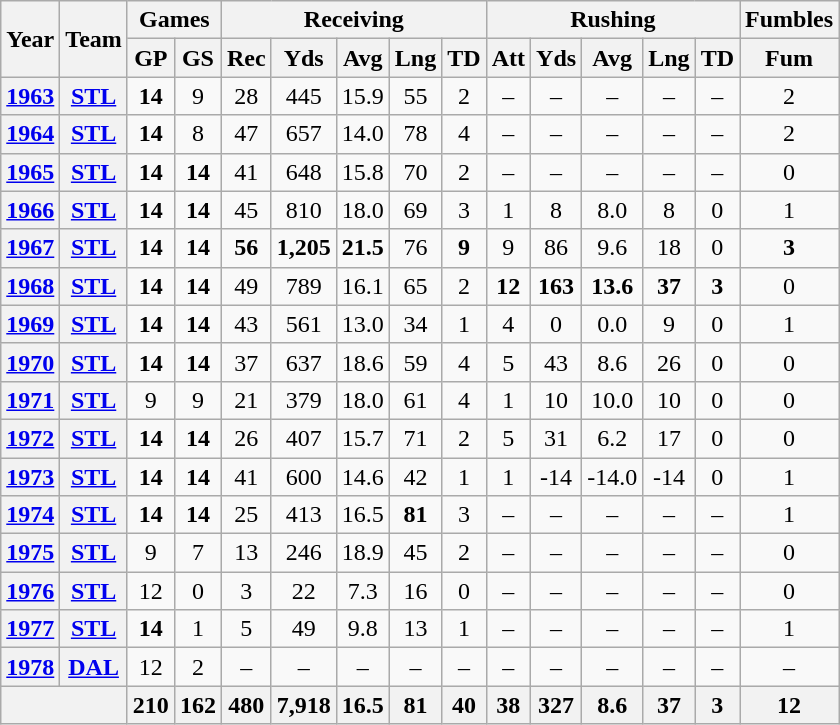<table class="wikitable" style="text-align:center;">
<tr>
<th rowspan="2">Year</th>
<th rowspan="2">Team</th>
<th colspan="2">Games</th>
<th colspan="5">Receiving</th>
<th colspan="5">Rushing</th>
<th colspan="1">Fumbles</th>
</tr>
<tr>
<th>GP</th>
<th>GS</th>
<th>Rec</th>
<th>Yds</th>
<th>Avg</th>
<th>Lng</th>
<th>TD</th>
<th>Att</th>
<th>Yds</th>
<th>Avg</th>
<th>Lng</th>
<th>TD</th>
<th>Fum</th>
</tr>
<tr>
<th><a href='#'>1963</a></th>
<th><a href='#'>STL</a></th>
<td><strong>14</strong></td>
<td>9</td>
<td>28</td>
<td>445</td>
<td>15.9</td>
<td>55</td>
<td>2</td>
<td>–</td>
<td>–</td>
<td>–</td>
<td>–</td>
<td>–</td>
<td>2</td>
</tr>
<tr>
<th><a href='#'>1964</a></th>
<th><a href='#'>STL</a></th>
<td><strong>14</strong></td>
<td>8</td>
<td>47</td>
<td>657</td>
<td>14.0</td>
<td>78</td>
<td>4</td>
<td>–</td>
<td>–</td>
<td>–</td>
<td>–</td>
<td>–</td>
<td>2</td>
</tr>
<tr>
<th><a href='#'>1965</a></th>
<th><a href='#'>STL</a></th>
<td><strong>14</strong></td>
<td><strong>14</strong></td>
<td>41</td>
<td>648</td>
<td>15.8</td>
<td>70</td>
<td>2</td>
<td>–</td>
<td>–</td>
<td>–</td>
<td>–</td>
<td>–</td>
<td>0</td>
</tr>
<tr>
<th><a href='#'>1966</a></th>
<th><a href='#'>STL</a></th>
<td><strong>14</strong></td>
<td><strong>14</strong></td>
<td>45</td>
<td>810</td>
<td>18.0</td>
<td>69</td>
<td>3</td>
<td>1</td>
<td>8</td>
<td>8.0</td>
<td>8</td>
<td>0</td>
<td>1</td>
</tr>
<tr>
<th><a href='#'>1967</a></th>
<th><a href='#'>STL</a></th>
<td><strong>14</strong></td>
<td><strong>14</strong></td>
<td><strong>56</strong></td>
<td><strong>1,205</strong></td>
<td><strong>21.5</strong></td>
<td>76</td>
<td><strong>9</strong></td>
<td>9</td>
<td>86</td>
<td>9.6</td>
<td>18</td>
<td>0</td>
<td><strong>3</strong></td>
</tr>
<tr>
<th><a href='#'>1968</a></th>
<th><a href='#'>STL</a></th>
<td><strong>14</strong></td>
<td><strong>14</strong></td>
<td>49</td>
<td>789</td>
<td>16.1</td>
<td>65</td>
<td>2</td>
<td><strong>12</strong></td>
<td><strong>163</strong></td>
<td><strong>13.6</strong></td>
<td><strong>37</strong></td>
<td><strong>3</strong></td>
<td>0</td>
</tr>
<tr>
<th><a href='#'>1969</a></th>
<th><a href='#'>STL</a></th>
<td><strong>14</strong></td>
<td><strong>14</strong></td>
<td>43</td>
<td>561</td>
<td>13.0</td>
<td>34</td>
<td>1</td>
<td>4</td>
<td>0</td>
<td>0.0</td>
<td>9</td>
<td>0</td>
<td>1</td>
</tr>
<tr>
<th><a href='#'>1970</a></th>
<th><a href='#'>STL</a></th>
<td><strong>14</strong></td>
<td><strong>14</strong></td>
<td>37</td>
<td>637</td>
<td>18.6</td>
<td>59</td>
<td>4</td>
<td>5</td>
<td>43</td>
<td>8.6</td>
<td>26</td>
<td>0</td>
<td>0</td>
</tr>
<tr>
<th><a href='#'>1971</a></th>
<th><a href='#'>STL</a></th>
<td>9</td>
<td>9</td>
<td>21</td>
<td>379</td>
<td>18.0</td>
<td>61</td>
<td>4</td>
<td>1</td>
<td>10</td>
<td>10.0</td>
<td>10</td>
<td>0</td>
<td>0</td>
</tr>
<tr>
<th><a href='#'>1972</a></th>
<th><a href='#'>STL</a></th>
<td><strong>14</strong></td>
<td><strong>14</strong></td>
<td>26</td>
<td>407</td>
<td>15.7</td>
<td>71</td>
<td>2</td>
<td>5</td>
<td>31</td>
<td>6.2</td>
<td>17</td>
<td>0</td>
<td>0</td>
</tr>
<tr>
<th><a href='#'>1973</a></th>
<th><a href='#'>STL</a></th>
<td><strong>14</strong></td>
<td><strong>14</strong></td>
<td>41</td>
<td>600</td>
<td>14.6</td>
<td>42</td>
<td>1</td>
<td>1</td>
<td>-14</td>
<td>-14.0</td>
<td>-14</td>
<td>0</td>
<td>1</td>
</tr>
<tr>
<th><a href='#'>1974</a></th>
<th><a href='#'>STL</a></th>
<td><strong>14</strong></td>
<td><strong>14</strong></td>
<td>25</td>
<td>413</td>
<td>16.5</td>
<td><strong>81</strong></td>
<td>3</td>
<td>–</td>
<td>–</td>
<td>–</td>
<td>–</td>
<td>–</td>
<td>1</td>
</tr>
<tr>
<th><a href='#'>1975</a></th>
<th><a href='#'>STL</a></th>
<td>9</td>
<td>7</td>
<td>13</td>
<td>246</td>
<td>18.9</td>
<td>45</td>
<td>2</td>
<td>–</td>
<td>–</td>
<td>–</td>
<td>–</td>
<td>–</td>
<td>0</td>
</tr>
<tr>
<th><a href='#'>1976</a></th>
<th><a href='#'>STL</a></th>
<td>12</td>
<td>0</td>
<td>3</td>
<td>22</td>
<td>7.3</td>
<td>16</td>
<td>0</td>
<td>–</td>
<td>–</td>
<td>–</td>
<td>–</td>
<td>–</td>
<td>0</td>
</tr>
<tr>
<th><a href='#'>1977</a></th>
<th><a href='#'>STL</a></th>
<td><strong>14</strong></td>
<td>1</td>
<td>5</td>
<td>49</td>
<td>9.8</td>
<td>13</td>
<td>1</td>
<td>–</td>
<td>–</td>
<td>–</td>
<td>–</td>
<td>–</td>
<td>1</td>
</tr>
<tr>
<th><a href='#'>1978</a></th>
<th><a href='#'>DAL</a></th>
<td>12</td>
<td>2</td>
<td>–</td>
<td>–</td>
<td>–</td>
<td>–</td>
<td>–</td>
<td>–</td>
<td>–</td>
<td>–</td>
<td>–</td>
<td>–</td>
<td>–</td>
</tr>
<tr>
<th colspan="2"></th>
<th>210</th>
<th>162</th>
<th>480</th>
<th>7,918</th>
<th>16.5</th>
<th>81</th>
<th>40</th>
<th>38</th>
<th>327</th>
<th>8.6</th>
<th>37</th>
<th>3</th>
<th>12</th>
</tr>
</table>
